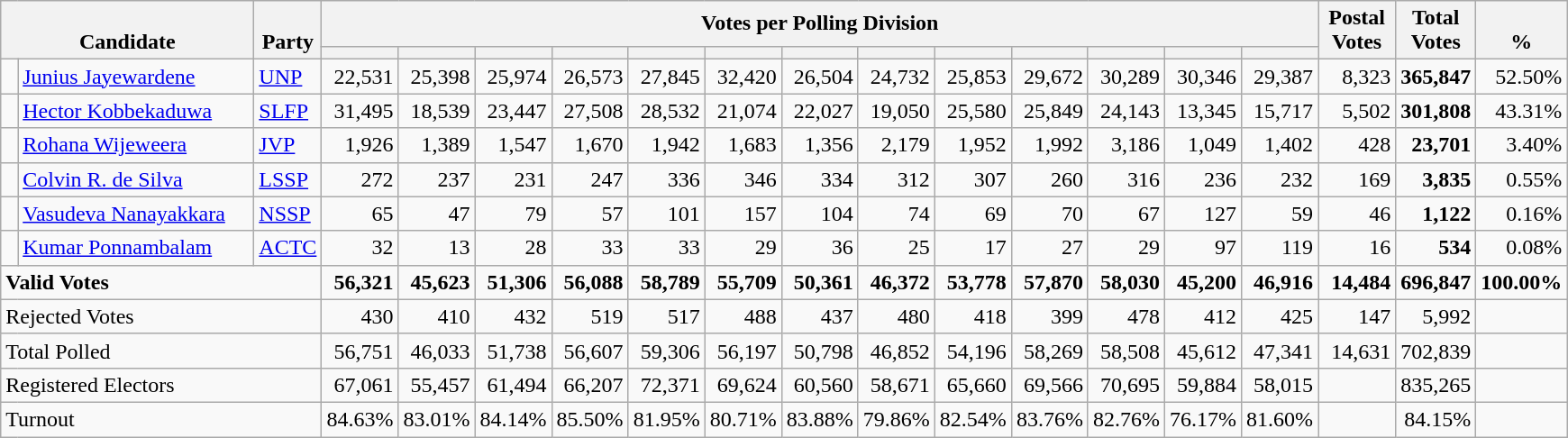<table class="wikitable" border="1" style="text-align:right;">
<tr>
<th align=left valign=bottom rowspan=2 colspan="2" width="180">Candidate</th>
<th align=left valign=bottom rowspan=2 width="40">Party</th>
<th colspan=13>Votes per Polling Division</th>
<th align=center valign=bottom rowspan=2 width="50">Postal<br>Votes</th>
<th align=center valign=bottom rowspan=2 width="50">Total Votes</th>
<th align=center valign=bottom rowspan=2 width="50">%</th>
</tr>
<tr>
<th></th>
<th></th>
<th></th>
<th></th>
<th></th>
<th></th>
<th></th>
<th></th>
<th></th>
<th></th>
<th></th>
<th></th>
<th></th>
</tr>
<tr>
<td bgcolor=> </td>
<td align=left><a href='#'>Junius Jayewardene</a></td>
<td align=left><a href='#'>UNP</a></td>
<td>22,531</td>
<td>25,398</td>
<td>25,974</td>
<td>26,573</td>
<td>27,845</td>
<td>32,420</td>
<td>26,504</td>
<td>24,732</td>
<td>25,853</td>
<td>29,672</td>
<td>30,289</td>
<td>30,346</td>
<td>29,387</td>
<td>8,323</td>
<td><strong>365,847</strong></td>
<td>52.50%</td>
</tr>
<tr>
<td bgcolor=> </td>
<td align=left><a href='#'>Hector Kobbekaduwa</a></td>
<td align=left><a href='#'>SLFP</a></td>
<td>31,495</td>
<td>18,539</td>
<td>23,447</td>
<td>27,508</td>
<td>28,532</td>
<td>21,074</td>
<td>22,027</td>
<td>19,050</td>
<td>25,580</td>
<td>25,849</td>
<td>24,143</td>
<td>13,345</td>
<td>15,717</td>
<td>5,502</td>
<td><strong>301,808</strong></td>
<td>43.31%</td>
</tr>
<tr>
<td bgcolor=> </td>
<td align=left><a href='#'>Rohana Wijeweera</a></td>
<td align=left><a href='#'>JVP</a></td>
<td>1,926</td>
<td>1,389</td>
<td>1,547</td>
<td>1,670</td>
<td>1,942</td>
<td>1,683</td>
<td>1,356</td>
<td>2,179</td>
<td>1,952</td>
<td>1,992</td>
<td>3,186</td>
<td>1,049</td>
<td>1,402</td>
<td>428</td>
<td><strong>23,701</strong></td>
<td>3.40%</td>
</tr>
<tr>
<td bgcolor=> </td>
<td align=left><a href='#'>Colvin R. de Silva</a></td>
<td align=left><a href='#'>LSSP</a></td>
<td>272</td>
<td>237</td>
<td>231</td>
<td>247</td>
<td>336</td>
<td>346</td>
<td>334</td>
<td>312</td>
<td>307</td>
<td>260</td>
<td>316</td>
<td>236</td>
<td>232</td>
<td>169</td>
<td><strong>3,835</strong></td>
<td>0.55%</td>
</tr>
<tr>
<td bgcolor=> </td>
<td align=left><a href='#'>Vasudeva Nanayakkara</a></td>
<td align=left><a href='#'>NSSP</a></td>
<td>65</td>
<td>47</td>
<td>79</td>
<td>57</td>
<td>101</td>
<td>157</td>
<td>104</td>
<td>74</td>
<td>69</td>
<td>70</td>
<td>67</td>
<td>127</td>
<td>59</td>
<td>46</td>
<td><strong>1,122</strong></td>
<td>0.16%</td>
</tr>
<tr>
<td bgcolor=> </td>
<td align=left><a href='#'>Kumar Ponnambalam</a></td>
<td align=left><a href='#'>ACTC</a></td>
<td>32</td>
<td>13</td>
<td>28</td>
<td>33</td>
<td>33</td>
<td>29</td>
<td>36</td>
<td>25</td>
<td>17</td>
<td>27</td>
<td>29</td>
<td>97</td>
<td>119</td>
<td>16</td>
<td><strong>534</strong></td>
<td>0.08%</td>
</tr>
<tr>
<td align=left colspan=3><strong>Valid Votes</strong></td>
<td><strong>56,321</strong></td>
<td><strong>45,623</strong></td>
<td><strong>51,306</strong></td>
<td><strong>56,088</strong></td>
<td><strong>58,789</strong></td>
<td><strong>55,709</strong></td>
<td><strong>50,361</strong></td>
<td><strong>46,372</strong></td>
<td><strong>53,778</strong></td>
<td><strong>57,870</strong></td>
<td><strong>58,030</strong></td>
<td><strong>45,200</strong></td>
<td><strong>46,916</strong></td>
<td><strong>14,484</strong></td>
<td><strong>696,847</strong></td>
<td><strong>100.00%</strong></td>
</tr>
<tr>
<td align=left colspan=3>Rejected Votes</td>
<td>430</td>
<td>410</td>
<td>432</td>
<td>519</td>
<td>517</td>
<td>488</td>
<td>437</td>
<td>480</td>
<td>418</td>
<td>399</td>
<td>478</td>
<td>412</td>
<td>425</td>
<td>147</td>
<td>5,992</td>
<td></td>
</tr>
<tr>
<td align=left colspan=3>Total Polled</td>
<td>56,751</td>
<td>46,033</td>
<td>51,738</td>
<td>56,607</td>
<td>59,306</td>
<td>56,197</td>
<td>50,798</td>
<td>46,852</td>
<td>54,196</td>
<td>58,269</td>
<td>58,508</td>
<td>45,612</td>
<td>47,341</td>
<td>14,631</td>
<td>702,839</td>
<td></td>
</tr>
<tr>
<td align=left colspan=3>Registered Electors</td>
<td>67,061</td>
<td>55,457</td>
<td>61,494</td>
<td>66,207</td>
<td>72,371</td>
<td>69,624</td>
<td>60,560</td>
<td>58,671</td>
<td>65,660</td>
<td>69,566</td>
<td>70,695</td>
<td>59,884</td>
<td>58,015</td>
<td></td>
<td>835,265</td>
<td></td>
</tr>
<tr>
<td align=left colspan=3>Turnout</td>
<td>84.63%</td>
<td>83.01%</td>
<td>84.14%</td>
<td>85.50%</td>
<td>81.95%</td>
<td>80.71%</td>
<td>83.88%</td>
<td>79.86%</td>
<td>82.54%</td>
<td>83.76%</td>
<td>82.76%</td>
<td>76.17%</td>
<td>81.60%</td>
<td></td>
<td>84.15%</td>
<td></td>
</tr>
</table>
